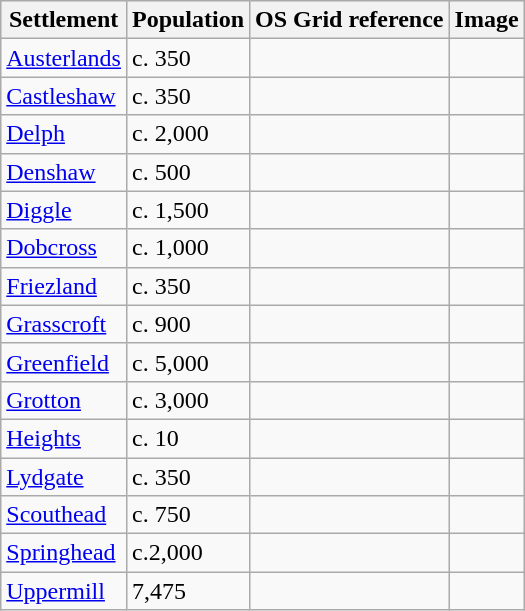<table class="wikitable">
<tr style="background:#efefef;">
<th scope="col">Settlement</th>
<th scope="col">Population</th>
<th scope="col">OS Grid reference</th>
<th scope="col">Image</th>
</tr>
<tr>
<td><a href='#'>Austerlands</a></td>
<td>c. 350</td>
<td></td>
<td></td>
</tr>
<tr>
<td><a href='#'>Castleshaw</a></td>
<td>c. 350</td>
<td></td>
<td></td>
</tr>
<tr>
<td><a href='#'>Delph</a></td>
<td>c. 2,000</td>
<td></td>
<td></td>
</tr>
<tr>
<td><a href='#'>Denshaw</a></td>
<td>c. 500</td>
<td></td>
<td></td>
</tr>
<tr>
<td><a href='#'>Diggle</a></td>
<td>c. 1,500</td>
<td></td>
<td></td>
</tr>
<tr>
<td><a href='#'>Dobcross</a></td>
<td>c. 1,000</td>
<td></td>
<td></td>
</tr>
<tr>
<td><a href='#'>Friezland</a></td>
<td>c. 350</td>
<td></td>
<td></td>
</tr>
<tr>
<td><a href='#'>Grasscroft</a></td>
<td>c. 900</td>
<td></td>
<td></td>
</tr>
<tr>
<td><a href='#'>Greenfield</a></td>
<td>c. 5,000</td>
<td></td>
<td></td>
</tr>
<tr>
<td><a href='#'>Grotton</a></td>
<td>c. 3,000</td>
<td></td>
<td></td>
</tr>
<tr>
<td><a href='#'>Heights</a></td>
<td>c. 10</td>
<td></td>
<td></td>
</tr>
<tr>
<td><a href='#'>Lydgate</a></td>
<td>c. 350</td>
<td></td>
<td></td>
</tr>
<tr>
<td><a href='#'>Scouthead</a></td>
<td>c. 750</td>
<td></td>
<td></td>
</tr>
<tr>
<td><a href='#'>Springhead</a></td>
<td>c.2,000</td>
<td></td>
<td></td>
</tr>
<tr>
<td><a href='#'>Uppermill</a></td>
<td>7,475</td>
<td></td>
<td></td>
</tr>
</table>
